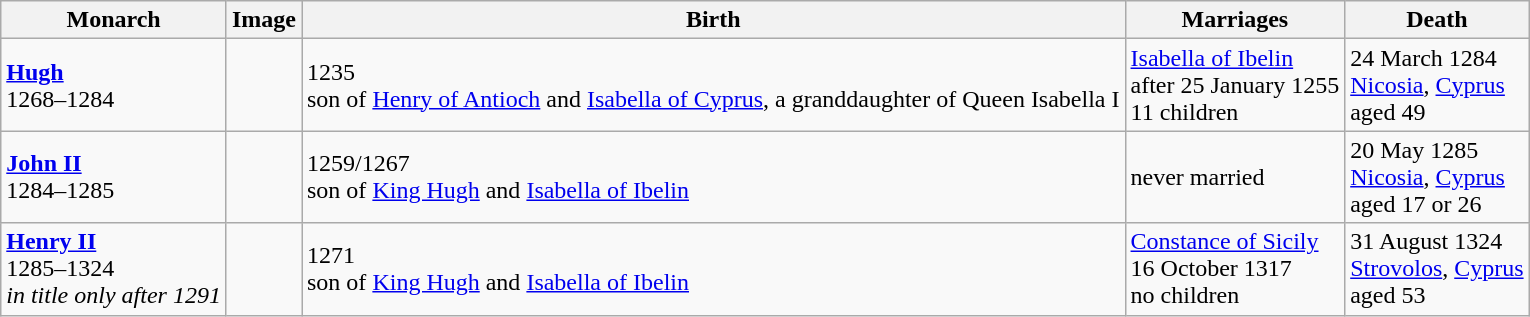<table class="wikitable">
<tr>
<th>Monarch</th>
<th>Image</th>
<th>Birth</th>
<th>Marriages</th>
<th>Death</th>
</tr>
<tr>
<td><strong><a href='#'>Hugh</a></strong><br>1268–1284</td>
<td></td>
<td>1235<br>son of <a href='#'>Henry of Antioch</a> and <a href='#'>Isabella of Cyprus</a>, a granddaughter of Queen Isabella I</td>
<td><a href='#'>Isabella of Ibelin</a><br>after 25 January 1255<br>11 children</td>
<td>24 March 1284<br><a href='#'>Nicosia</a>, <a href='#'>Cyprus</a><br>aged 49</td>
</tr>
<tr>
<td><strong><a href='#'>John II</a></strong><br>1284–1285</td>
<td></td>
<td>1259/1267<br>son of <a href='#'>King Hugh</a> and <a href='#'>Isabella of Ibelin</a></td>
<td>never married</td>
<td>20 May 1285<br><a href='#'>Nicosia</a>, <a href='#'>Cyprus</a><br>aged 17 or 26</td>
</tr>
<tr>
<td><strong><a href='#'>Henry II</a></strong><br>1285–1324<br><em>in title only after 1291</em></td>
<td></td>
<td>1271<br>son of <a href='#'>King Hugh</a> and <a href='#'>Isabella of Ibelin</a></td>
<td><a href='#'>Constance of Sicily</a><br>16 October 1317<br>no children</td>
<td>31 August 1324<br><a href='#'>Strovolos</a>, <a href='#'>Cyprus</a><br>aged 53</td>
</tr>
</table>
